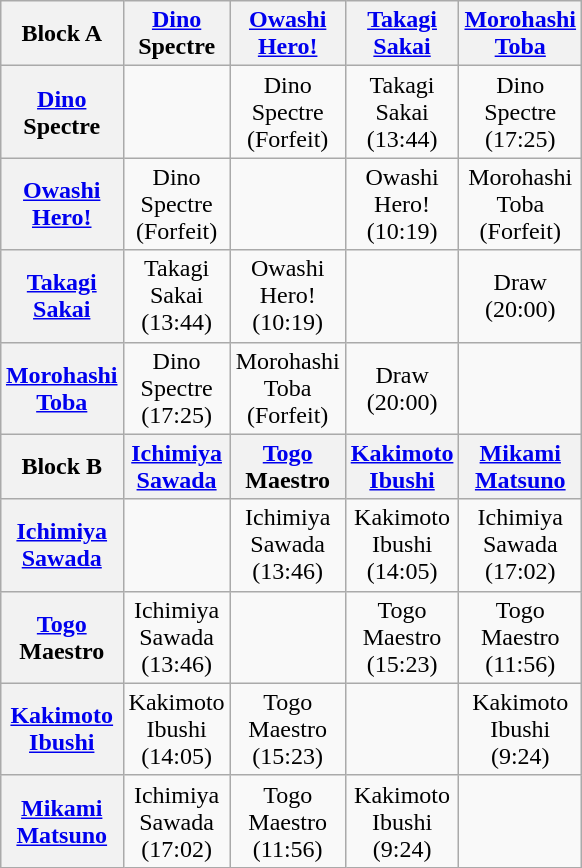<table class="wikitable" style="margin: 1em auto 1em auto">
<tr>
<th>Block A</th>
<th><a href='#'>Dino</a><br>Spectre</th>
<th><a href='#'>Owashi</a><br><a href='#'>Hero!</a></th>
<th><a href='#'>Takagi</a><br><a href='#'>Sakai</a></th>
<th><a href='#'>Morohashi</a><br><a href='#'>Toba</a></th>
</tr>
<tr align="center">
<th><a href='#'>Dino</a><br>Spectre</th>
<td></td>
<td>Dino<br>Spectre<br>(Forfeit)</td>
<td>Takagi<br>Sakai<br>(13:44)</td>
<td>Dino<br>Spectre<br>(17:25)</td>
</tr>
<tr align="center">
<th><a href='#'>Owashi</a><br><a href='#'>Hero!</a></th>
<td>Dino<br>Spectre<br>(Forfeit)</td>
<td></td>
<td>Owashi<br>Hero!<br>(10:19)</td>
<td>Morohashi<br>Toba<br>(Forfeit)</td>
</tr>
<tr align="center">
<th><a href='#'>Takagi</a><br><a href='#'>Sakai</a></th>
<td>Takagi<br>Sakai<br>(13:44)</td>
<td>Owashi<br>Hero!<br>(10:19)</td>
<td></td>
<td>Draw<br>(20:00)</td>
</tr>
<tr align="center">
<th><a href='#'>Morohashi</a><br><a href='#'>Toba</a></th>
<td>Dino<br>Spectre<br>(17:25)</td>
<td>Morohashi<br>Toba<br>(Forfeit)</td>
<td>Draw<br>(20:00)</td>
<td></td>
</tr>
<tr align="center">
<th>Block B</th>
<th><a href='#'>Ichimiya</a><br><a href='#'>Sawada</a></th>
<th><a href='#'>Togo</a><br>Maestro</th>
<th><a href='#'>Kakimoto</a><br><a href='#'>Ibushi</a></th>
<th><a href='#'>Mikami</a><br><a href='#'>Matsuno</a></th>
</tr>
<tr align="center">
<th><a href='#'>Ichimiya</a><br><a href='#'>Sawada</a></th>
<td></td>
<td>Ichimiya<br>Sawada<br>(13:46)</td>
<td>Kakimoto<br>Ibushi<br>(14:05)</td>
<td>Ichimiya<br>Sawada<br>(17:02)</td>
</tr>
<tr align="center">
<th><a href='#'>Togo</a><br>Maestro</th>
<td>Ichimiya<br>Sawada<br>(13:46)</td>
<td></td>
<td>Togo<br>Maestro<br>(15:23)</td>
<td>Togo<br>Maestro<br>(11:56)</td>
</tr>
<tr align="center">
<th><a href='#'>Kakimoto</a><br><a href='#'>Ibushi</a></th>
<td>Kakimoto<br>Ibushi<br>(14:05)</td>
<td>Togo<br>Maestro<br>(15:23)</td>
<td></td>
<td>Kakimoto<br>Ibushi<br>(9:24)</td>
</tr>
<tr align="center">
<th><a href='#'>Mikami</a><br><a href='#'>Matsuno</a></th>
<td>Ichimiya<br>Sawada<br>(17:02)</td>
<td>Togo<br>Maestro<br>(11:56)</td>
<td>Kakimoto<br>Ibushi<br>(9:24)</td>
<td></td>
</tr>
</table>
